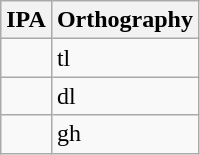<table class="wikitable">
<tr>
<th>IPA</th>
<th>Orthography</th>
</tr>
<tr>
<td></td>
<td>tl</td>
</tr>
<tr>
<td></td>
<td>dl</td>
</tr>
<tr>
<td></td>
<td>gh</td>
</tr>
</table>
